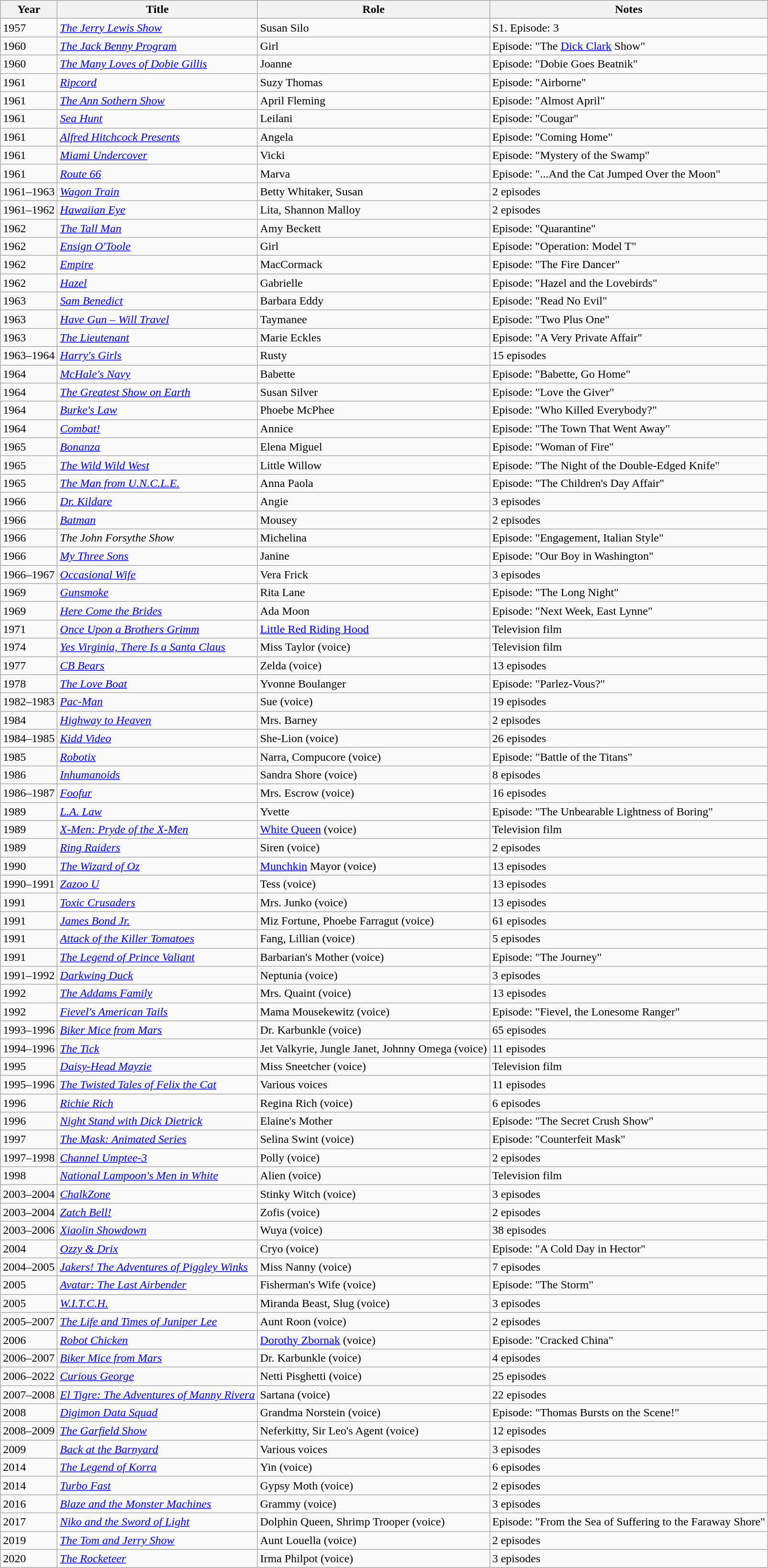<table class="wikitable sortable">
<tr>
<th>Year</th>
<th>Title</th>
<th>Role</th>
<th>Notes</th>
</tr>
<tr>
<td>1957</td>
<td><em><a href='#'>The Jerry Lewis Show</a></em></td>
<td>Susan Silo</td>
<td>S1. Episode: 3</td>
</tr>
<tr>
<td>1960</td>
<td><em><a href='#'>The Jack Benny Program</a></em></td>
<td>Girl</td>
<td>Episode: "The <a href='#'>Dick Clark</a> Show"</td>
</tr>
<tr>
<td>1960</td>
<td><em><a href='#'>The Many Loves of Dobie Gillis</a></em></td>
<td>Joanne</td>
<td>Episode: "Dobie Goes Beatnik"</td>
</tr>
<tr>
<td>1961</td>
<td><em><a href='#'>Ripcord</a></em></td>
<td>Suzy Thomas</td>
<td>Episode: "Airborne"</td>
</tr>
<tr>
<td>1961</td>
<td><em><a href='#'>The Ann Sothern Show</a></em></td>
<td>April Fleming</td>
<td>Episode: "Almost April"</td>
</tr>
<tr>
<td>1961</td>
<td><em><a href='#'>Sea Hunt</a></em></td>
<td>Leilani</td>
<td>Episode: "Cougar"</td>
</tr>
<tr>
<td>1961</td>
<td><em><a href='#'>Alfred Hitchcock Presents</a></em></td>
<td>Angela</td>
<td>Episode: "Coming Home"</td>
</tr>
<tr>
<td>1961</td>
<td><em><a href='#'>Miami Undercover</a></em></td>
<td>Vicki</td>
<td>Episode: "Mystery of the Swamp"</td>
</tr>
<tr>
<td>1961</td>
<td><em><a href='#'>Route 66</a></em></td>
<td>Marva</td>
<td>Episode: "...And the Cat Jumped Over the Moon"</td>
</tr>
<tr>
<td>1961–1963</td>
<td><em><a href='#'>Wagon Train</a></em></td>
<td>Betty Whitaker, Susan</td>
<td>2 episodes</td>
</tr>
<tr>
<td>1961–1962</td>
<td><em><a href='#'>Hawaiian Eye</a></em></td>
<td>Lita, Shannon Malloy</td>
<td>2 episodes</td>
</tr>
<tr>
<td>1962</td>
<td><em><a href='#'>The Tall Man</a></em></td>
<td>Amy Beckett</td>
<td>Episode: "Quarantine"</td>
</tr>
<tr>
<td>1962</td>
<td><em><a href='#'>Ensign O'Toole</a></em></td>
<td>Girl</td>
<td>Episode: "Operation: Model T"</td>
</tr>
<tr>
<td>1962</td>
<td><em><a href='#'>Empire</a></em></td>
<td>MacCormack</td>
<td>Episode: "The Fire Dancer"</td>
</tr>
<tr>
<td>1962</td>
<td><em><a href='#'>Hazel</a></em></td>
<td>Gabrielle</td>
<td>Episode: "Hazel and the Lovebirds"</td>
</tr>
<tr>
<td>1963</td>
<td><em><a href='#'>Sam Benedict</a></em></td>
<td>Barbara Eddy</td>
<td>Episode: "Read No Evil"</td>
</tr>
<tr>
<td>1963</td>
<td><em><a href='#'>Have Gun – Will Travel</a></em></td>
<td>Taymanee</td>
<td>Episode: "Two Plus One"</td>
</tr>
<tr>
<td>1963</td>
<td><em><a href='#'>The Lieutenant</a></em></td>
<td>Marie Eckles</td>
<td>Episode: "A Very Private Affair"</td>
</tr>
<tr>
<td>1963–1964</td>
<td><em><a href='#'>Harry's Girls</a></em></td>
<td>Rusty</td>
<td>15 episodes</td>
</tr>
<tr>
<td>1964</td>
<td><em><a href='#'>McHale's Navy</a></em></td>
<td>Babette</td>
<td>Episode: "Babette, Go Home"</td>
</tr>
<tr>
<td>1964</td>
<td><em><a href='#'>The Greatest Show on Earth</a></em></td>
<td>Susan Silver</td>
<td>Episode: "Love the Giver"</td>
</tr>
<tr>
<td>1964</td>
<td><em><a href='#'>Burke's Law</a></em></td>
<td>Phoebe McPhee</td>
<td>Episode: "Who Killed Everybody?"</td>
</tr>
<tr>
<td>1964</td>
<td><em><a href='#'>Combat!</a></em></td>
<td>Annice</td>
<td>Episode: "The Town That Went Away"</td>
</tr>
<tr>
<td>1965</td>
<td><em><a href='#'>Bonanza</a></em></td>
<td>Elena Miguel</td>
<td>Episode: "Woman of Fire"</td>
</tr>
<tr>
<td>1965</td>
<td><em><a href='#'>The Wild Wild West</a></em></td>
<td>Little Willow</td>
<td>Episode: "The Night of the Double-Edged Knife"</td>
</tr>
<tr>
<td>1965</td>
<td><em><a href='#'>The Man from U.N.C.L.E.</a></em></td>
<td>Anna Paola</td>
<td>Episode: "The Children's Day Affair"</td>
</tr>
<tr>
<td>1966</td>
<td><em><a href='#'>Dr. Kildare</a></em></td>
<td>Angie</td>
<td>3 episodes</td>
</tr>
<tr>
<td>1966</td>
<td><em><a href='#'>Batman</a></em></td>
<td>Mousey</td>
<td>2 episodes</td>
</tr>
<tr>
<td>1966</td>
<td><em>The John Forsythe Show</em></td>
<td>Michelina</td>
<td>Episode: "Engagement, Italian Style"</td>
</tr>
<tr>
<td>1966</td>
<td><em><a href='#'>My Three Sons</a></em></td>
<td>Janine</td>
<td>Episode: "Our Boy in Washington"</td>
</tr>
<tr>
<td>1966–1967</td>
<td><em><a href='#'>Occasional Wife</a></em></td>
<td>Vera Frick</td>
<td>3 episodes</td>
</tr>
<tr>
<td>1969</td>
<td><em><a href='#'>Gunsmoke</a></em></td>
<td>Rita Lane</td>
<td>Episode: "The Long Night"</td>
</tr>
<tr>
<td>1969</td>
<td><em><a href='#'>Here Come the Brides</a></em></td>
<td>Ada Moon</td>
<td>Episode: "Next Week, East Lynne"</td>
</tr>
<tr>
<td>1971</td>
<td><em><a href='#'>Once Upon a Brothers Grimm</a></em></td>
<td><a href='#'>Little Red Riding Hood</a></td>
<td>Television film</td>
</tr>
<tr>
<td>1974</td>
<td><em><a href='#'>Yes Virginia, There Is a Santa Claus</a></em></td>
<td>Miss Taylor (voice)</td>
<td>Television film</td>
</tr>
<tr>
<td>1977</td>
<td><em><a href='#'>CB Bears</a></em></td>
<td>Zelda (voice)</td>
<td>13 episodes</td>
</tr>
<tr>
<td>1978</td>
<td><em><a href='#'>The Love Boat</a></em></td>
<td>Yvonne Boulanger</td>
<td>Episode: "Parlez-Vous?"</td>
</tr>
<tr>
<td>1982–1983</td>
<td><em><a href='#'>Pac-Man</a></em></td>
<td>Sue (voice)</td>
<td>19 episodes</td>
</tr>
<tr>
<td>1984</td>
<td><em><a href='#'>Highway to Heaven</a></em></td>
<td>Mrs. Barney</td>
<td>2 episodes</td>
</tr>
<tr>
<td>1984–1985</td>
<td><em><a href='#'>Kidd Video</a></em></td>
<td>She-Lion (voice)</td>
<td>26 episodes</td>
</tr>
<tr>
<td>1985</td>
<td><em><a href='#'>Robotix</a></em></td>
<td>Narra, Compucore (voice)</td>
<td>Episode: "Battle of the Titans"</td>
</tr>
<tr>
<td>1986</td>
<td><em><a href='#'>Inhumanoids</a></em></td>
<td>Sandra Shore (voice)</td>
<td>8 episodes</td>
</tr>
<tr>
<td>1986–1987</td>
<td><em><a href='#'>Foofur</a></em></td>
<td>Mrs. Escrow (voice)</td>
<td>16 episodes</td>
</tr>
<tr>
<td>1989</td>
<td><em><a href='#'>L.A. Law</a></em></td>
<td>Yvette</td>
<td>Episode: "The Unbearable Lightness of Boring"</td>
</tr>
<tr>
<td>1989</td>
<td><em><a href='#'>X-Men: Pryde of the X-Men</a></em></td>
<td><a href='#'>White Queen</a> (voice)</td>
<td>Television film</td>
</tr>
<tr>
<td>1989</td>
<td><em><a href='#'>Ring Raiders</a></em></td>
<td>Siren (voice)</td>
<td>2 episodes</td>
</tr>
<tr>
<td>1990</td>
<td><em><a href='#'>The Wizard of Oz</a></em></td>
<td><a href='#'>Munchkin</a> Mayor (voice)</td>
<td>13 episodes</td>
</tr>
<tr>
<td>1990–1991</td>
<td><em><a href='#'>Zazoo U</a></em></td>
<td>Tess (voice)</td>
<td>13 episodes</td>
</tr>
<tr>
<td>1991</td>
<td><em><a href='#'>Toxic Crusaders</a></em></td>
<td>Mrs. Junko (voice)</td>
<td>13 episodes</td>
</tr>
<tr>
<td>1991</td>
<td><em><a href='#'>James Bond Jr.</a></em></td>
<td>Miz Fortune, Phoebe Farragut (voice)</td>
<td>61 episodes</td>
</tr>
<tr>
<td>1991</td>
<td><em><a href='#'>Attack of the Killer Tomatoes</a></em></td>
<td>Fang, Lillian (voice)</td>
<td>5 episodes</td>
</tr>
<tr>
<td>1991</td>
<td><em><a href='#'>The Legend of Prince Valiant</a></em></td>
<td>Barbarian's Mother (voice)</td>
<td>Episode: "The Journey"</td>
</tr>
<tr>
<td>1991–1992</td>
<td><em><a href='#'>Darkwing Duck</a></em></td>
<td>Neptunia (voice)</td>
<td>3 episodes</td>
</tr>
<tr>
<td>1992</td>
<td><em><a href='#'>The Addams Family</a></em></td>
<td>Mrs. Quaint (voice)</td>
<td>13 episodes</td>
</tr>
<tr>
<td>1992</td>
<td><em><a href='#'>Fievel's American Tails</a></em></td>
<td>Mama Mousekewitz (voice)</td>
<td>Episode: "Fievel, the Lonesome Ranger"</td>
</tr>
<tr>
<td>1993–1996</td>
<td><em><a href='#'>Biker Mice from Mars</a></em></td>
<td>Dr. Karbunkle (voice)</td>
<td>65 episodes</td>
</tr>
<tr>
<td>1994–1996</td>
<td><em><a href='#'>The Tick</a></em></td>
<td>Jet Valkyrie, Jungle Janet, Johnny Omega (voice)</td>
<td>11 episodes</td>
</tr>
<tr>
<td>1995</td>
<td><em><a href='#'>Daisy-Head Mayzie</a></em></td>
<td>Miss Sneetcher (voice)</td>
<td>Television film</td>
</tr>
<tr>
<td>1995–1996</td>
<td><em><a href='#'>The Twisted Tales of Felix the Cat</a></em></td>
<td>Various voices</td>
<td>11 episodes</td>
</tr>
<tr>
<td>1996</td>
<td><em><a href='#'>Richie Rich</a></em></td>
<td>Regina Rich (voice)</td>
<td>6 episodes</td>
</tr>
<tr>
<td>1996</td>
<td><em><a href='#'>Night Stand with Dick Dietrick</a></em></td>
<td>Elaine's Mother</td>
<td>Episode: "The Secret Crush Show"</td>
</tr>
<tr>
<td>1997</td>
<td><em><a href='#'>The Mask: Animated Series</a></em></td>
<td>Selina Swint (voice)</td>
<td>Episode: "Counterfeit Mask"</td>
</tr>
<tr>
<td>1997–1998</td>
<td><em><a href='#'>Channel Umptee-3</a></em></td>
<td>Polly (voice)</td>
<td>2 episodes</td>
</tr>
<tr>
<td>1998</td>
<td><em><a href='#'>National Lampoon's Men in White</a></em></td>
<td>Alien (voice)</td>
<td>Television film</td>
</tr>
<tr>
<td>2003–2004</td>
<td><em><a href='#'>ChalkZone</a></em></td>
<td>Stinky Witch (voice)</td>
<td>3 episodes</td>
</tr>
<tr>
<td>2003–2004</td>
<td><em><a href='#'>Zatch Bell!</a></em></td>
<td>Zofis (voice)</td>
<td>2 episodes</td>
</tr>
<tr>
<td>2003–2006</td>
<td><em><a href='#'>Xiaolin Showdown</a></em></td>
<td>Wuya (voice)</td>
<td>38 episodes</td>
</tr>
<tr>
<td>2004</td>
<td><em><a href='#'>Ozzy & Drix</a></em></td>
<td>Cryo (voice)</td>
<td>Episode: "A Cold Day in Hector"</td>
</tr>
<tr>
<td>2004–2005</td>
<td><em><a href='#'>Jakers! The Adventures of Piggley Winks</a></em></td>
<td>Miss Nanny (voice)</td>
<td>7 episodes</td>
</tr>
<tr>
<td>2005</td>
<td><em><a href='#'>Avatar: The Last Airbender</a></em></td>
<td>Fisherman's Wife (voice)</td>
<td>Episode: "The Storm"</td>
</tr>
<tr>
<td>2005</td>
<td><em><a href='#'>W.I.T.C.H.</a></em></td>
<td>Miranda Beast, Slug (voice)</td>
<td>3 episodes</td>
</tr>
<tr>
<td>2005–2007</td>
<td><em><a href='#'>The Life and Times of Juniper Lee</a></em></td>
<td>Aunt Roon (voice)</td>
<td>2 episodes</td>
</tr>
<tr>
<td>2006</td>
<td><em><a href='#'>Robot Chicken</a></em></td>
<td><a href='#'>Dorothy Zbornak</a> (voice)</td>
<td>Episode: "Cracked China"</td>
</tr>
<tr>
<td>2006–2007</td>
<td><em><a href='#'>Biker Mice from Mars</a></em></td>
<td>Dr. Karbunkle (voice)</td>
<td>4 episodes</td>
</tr>
<tr>
<td>2006–2022</td>
<td><em><a href='#'>Curious George</a></em></td>
<td>Netti Pisghetti (voice)</td>
<td>25 episodes</td>
</tr>
<tr>
<td>2007–2008</td>
<td><em><a href='#'>El Tigre: The Adventures of Manny Rivera</a></em></td>
<td>Sartana (voice)</td>
<td>22 episodes</td>
</tr>
<tr>
<td>2008</td>
<td><em><a href='#'>Digimon Data Squad</a></em></td>
<td>Grandma Norstein (voice)</td>
<td>Episode: "Thomas Bursts on the Scene!"</td>
</tr>
<tr>
<td>2008–2009</td>
<td><em><a href='#'>The Garfield Show</a></em></td>
<td>Neferkitty, Sir Leo's Agent (voice)</td>
<td>12 episodes</td>
</tr>
<tr>
<td>2009</td>
<td><em><a href='#'>Back at the Barnyard</a></em></td>
<td>Various voices</td>
<td>3 episodes</td>
</tr>
<tr>
<td>2014</td>
<td><em><a href='#'>The Legend of Korra</a></em></td>
<td>Yin (voice)</td>
<td>6 episodes</td>
</tr>
<tr>
<td>2014</td>
<td><em><a href='#'>Turbo Fast</a></em></td>
<td>Gypsy Moth (voice)</td>
<td>2 episodes</td>
</tr>
<tr>
<td>2016</td>
<td><em><a href='#'>Blaze and the Monster Machines</a></em></td>
<td>Grammy (voice)</td>
<td>3 episodes</td>
</tr>
<tr>
<td>2017</td>
<td><em><a href='#'>Niko and the Sword of Light</a></em></td>
<td>Dolphin Queen, Shrimp Trooper (voice)</td>
<td>Episode: "From the Sea of Suffering to the Faraway Shore"</td>
</tr>
<tr>
<td>2019</td>
<td><em><a href='#'>The Tom and Jerry Show</a></em></td>
<td>Aunt Louella (voice)</td>
<td>2 episodes</td>
</tr>
<tr>
<td>2020</td>
<td><em><a href='#'>The Rocketeer</a></em></td>
<td>Irma Philpot (voice)</td>
<td>3 episodes</td>
</tr>
</table>
